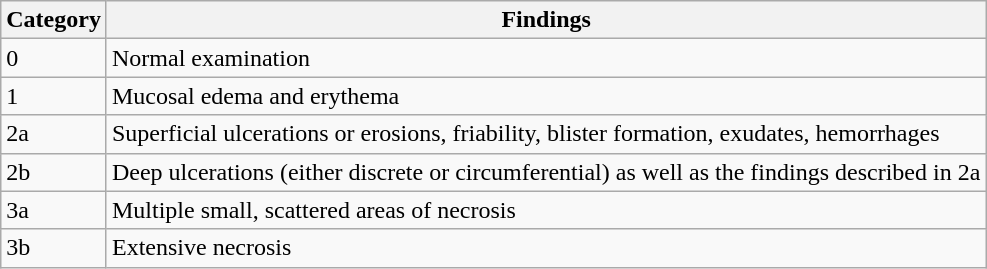<table class="wikitable">
<tr>
<th>Category</th>
<th>Findings</th>
</tr>
<tr>
<td>0</td>
<td>Normal examination</td>
</tr>
<tr>
<td>1</td>
<td>Mucosal edema and erythema</td>
</tr>
<tr>
<td>2a</td>
<td>Superficial ulcerations or erosions, friability, blister formation, exudates, hemorrhages</td>
</tr>
<tr>
<td>2b</td>
<td>Deep ulcerations (either discrete or circumferential) as well as the findings described in 2a</td>
</tr>
<tr>
<td>3a</td>
<td>Multiple small, scattered areas of necrosis</td>
</tr>
<tr>
<td>3b</td>
<td>Extensive necrosis</td>
</tr>
</table>
